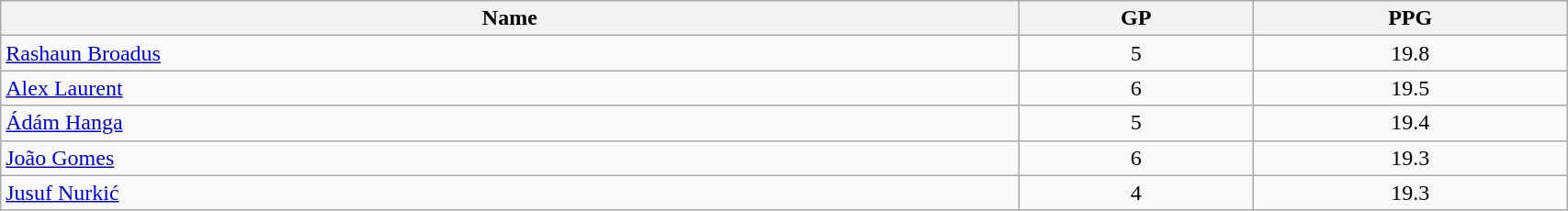<table class=wikitable width="90%">
<tr>
<th width="65%">Name</th>
<th width="15%">GP</th>
<th width="20%">PPG</th>
</tr>
<tr>
<td> <a href='#'>Rashaun Broadus</a></td>
<td align=center>5</td>
<td align=center>19.8</td>
</tr>
<tr>
<td> <a href='#'>Alex Laurent</a></td>
<td align=center>6</td>
<td align=center>19.5</td>
</tr>
<tr>
<td> <a href='#'>Ádám Hanga</a></td>
<td align=center>5</td>
<td align=center>19.4</td>
</tr>
<tr>
<td> <a href='#'>João Gomes</a></td>
<td align=center>6</td>
<td align=center>19.3</td>
</tr>
<tr>
<td> <a href='#'>Jusuf Nurkić</a></td>
<td align=center>4</td>
<td align=center>19.3</td>
</tr>
</table>
